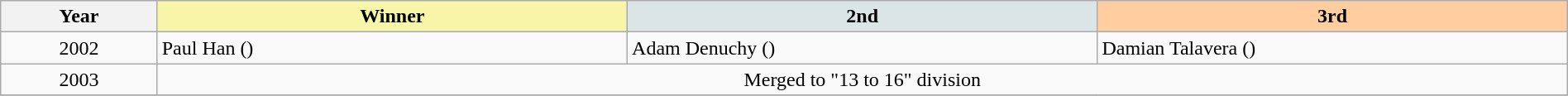<table class="wikitable" width=100%>
<tr>
<th width=10%>Year</th>
<th style="background-color: #F7F6A8;" width=30%>Winner</th>
<th style="background-color: #DCE5E5;" width=30%>2nd</th>
<th style="background-color: #FFCDA0;" width=30%>3rd</th>
</tr>
<tr>
<td align=center>2002 </td>
<td>Paul Han ()</td>
<td>Adam Denuchy ()</td>
<td>Damian Talavera ()</td>
</tr>
<tr>
<td align=center>2003 </td>
<td align=center colspan="3">Merged to "13 to 16" division</td>
</tr>
<tr>
</tr>
</table>
